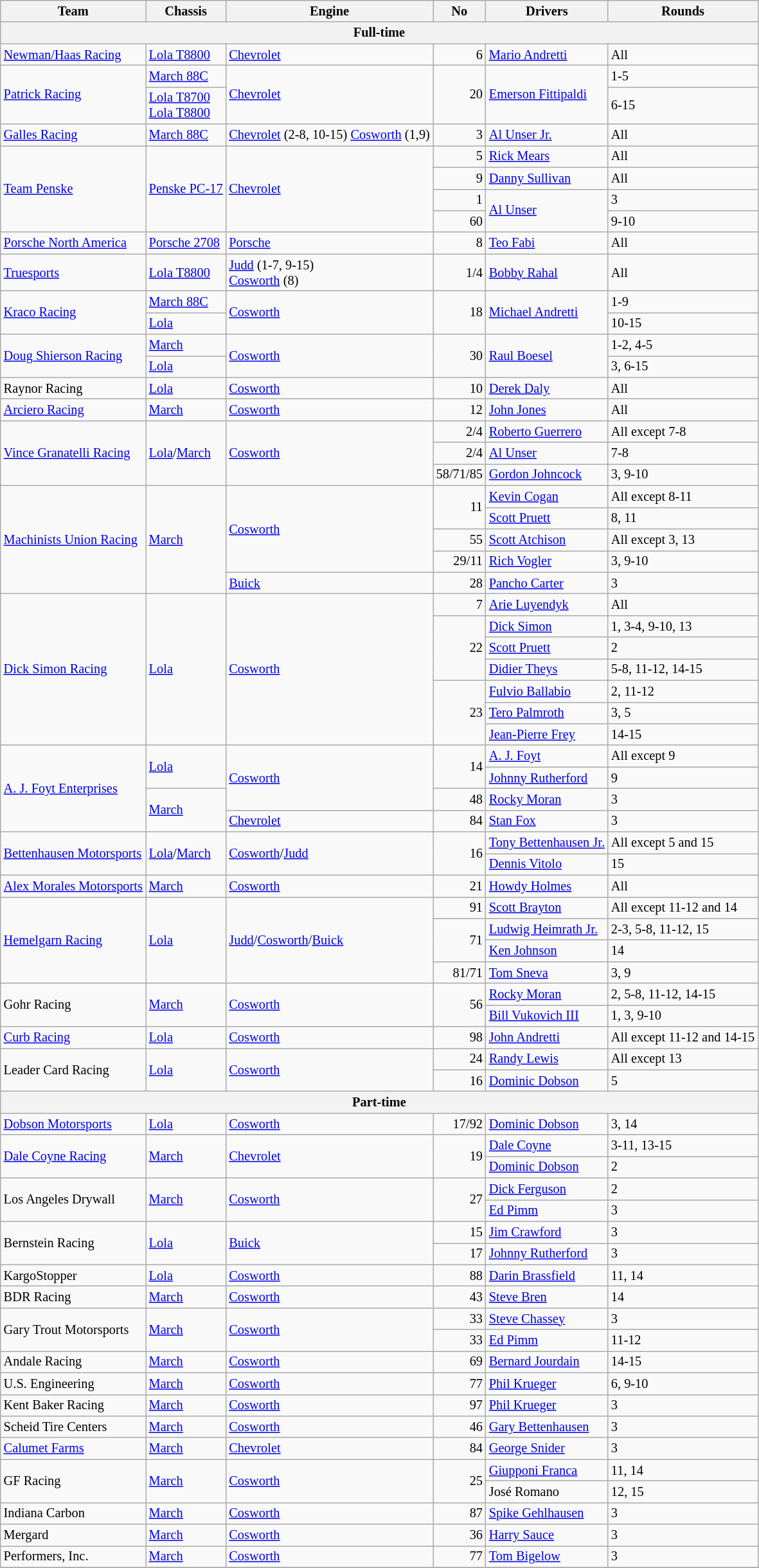<table class="wikitable" style="font-size: 85%;">
<tr>
<th>Team</th>
<th>Chassis</th>
<th>Engine</th>
<th>No</th>
<th>Drivers</th>
<th>Rounds</th>
</tr>
<tr>
<th colspan="6">Full-time</th>
</tr>
<tr>
<td rowspan=1> <a href='#'>Newman/Haas Racing</a></td>
<td rowspan=1><a href='#'>Lola T8800</a></td>
<td rowspan=1><a href='#'>Chevrolet</a></td>
<td align="right">6</td>
<td> <a href='#'>Mario Andretti</a></td>
<td>All</td>
</tr>
<tr>
<td rowspan=2> <a href='#'>Patrick Racing</a></td>
<td rowspan=1><a href='#'>March 88C</a></td>
<td rowspan=2><a href='#'>Chevrolet</a></td>
<td rowspan=2 align="right">20</td>
<td rowspan=2> <a href='#'>Emerson Fittipaldi</a></td>
<td>1-5</td>
</tr>
<tr>
<td rowspan=1><a href='#'>Lola T8700<br>Lola T8800</a></td>
<td>6-15</td>
</tr>
<tr>
<td rowspan=1> <a href='#'>Galles Racing</a></td>
<td rowspan=1><a href='#'>March 88C</a></td>
<td rowspan=1><a href='#'>Chevrolet</a> (2-8, 10-15) <a href='#'>Cosworth</a> (1,9)</td>
<td align="right">3</td>
<td> <a href='#'>Al Unser Jr.</a></td>
<td>All</td>
</tr>
<tr>
<td rowspan=4> <a href='#'>Team Penske</a></td>
<td rowspan=4><a href='#'>Penske PC-17</a></td>
<td rowspan=4><a href='#'>Chevrolet</a></td>
<td align="right">5</td>
<td> <a href='#'>Rick Mears</a></td>
<td>All</td>
</tr>
<tr>
<td align="right">9</td>
<td> <a href='#'>Danny Sullivan</a></td>
<td>All</td>
</tr>
<tr>
<td align="right">1</td>
<td rowspan=2> <a href='#'>Al Unser</a></td>
<td>3</td>
</tr>
<tr>
<td align="right">60</td>
<td>9-10</td>
</tr>
<tr>
<td rowspan=1> <a href='#'>Porsche North America</a></td>
<td rowspan=1><a href='#'>Porsche 2708</a></td>
<td rowspan=1><a href='#'>Porsche</a></td>
<td align="right">8</td>
<td> <a href='#'>Teo Fabi</a></td>
<td>All</td>
</tr>
<tr>
<td rowspan=1> <a href='#'>Truesports</a></td>
<td rowspan=1><a href='#'>Lola T8800</a></td>
<td rowspan=1><a href='#'>Judd</a> (1-7, 9-15)<br><a href='#'>Cosworth</a> (8)</td>
<td align="right">1/4</td>
<td> <a href='#'>Bobby Rahal</a></td>
<td>All</td>
</tr>
<tr>
<td rowspan=2> <a href='#'>Kraco Racing</a></td>
<td rowspan=1><a href='#'>March 88C</a></td>
<td rowspan=2><a href='#'>Cosworth</a></td>
<td rowspan=2 align="right">18</td>
<td rowspan=2> <a href='#'>Michael Andretti</a></td>
<td>1-9</td>
</tr>
<tr>
<td rowspan=1><a href='#'>Lola</a></td>
<td>10-15</td>
</tr>
<tr>
<td rowspan=2> <a href='#'>Doug Shierson Racing</a></td>
<td rowspan=1><a href='#'>March</a></td>
<td rowspan=2><a href='#'>Cosworth</a></td>
<td rowspan=2 align="right">30</td>
<td rowspan=2> <a href='#'>Raul Boesel</a></td>
<td>1-2, 4-5</td>
</tr>
<tr>
<td rowspan=1><a href='#'>Lola</a></td>
<td>3, 6-15</td>
</tr>
<tr>
<td rowspan=1> Raynor Racing</td>
<td rowspan=1><a href='#'>Lola</a></td>
<td rowspan=1><a href='#'>Cosworth</a></td>
<td align="right">10</td>
<td> <a href='#'>Derek Daly</a></td>
<td>All</td>
</tr>
<tr>
<td rowspan=1> <a href='#'>Arciero Racing</a></td>
<td rowspan=1><a href='#'>March</a></td>
<td rowspan=1><a href='#'>Cosworth</a></td>
<td align="right">12</td>
<td> <a href='#'>John Jones</a></td>
<td>All</td>
</tr>
<tr>
<td rowspan=3> <a href='#'>Vince Granatelli Racing</a></td>
<td rowspan=3><a href='#'>Lola</a>/<a href='#'>March</a></td>
<td rowspan=3><a href='#'>Cosworth</a></td>
<td align="right">2/4</td>
<td> <a href='#'>Roberto Guerrero</a></td>
<td>All except 7-8</td>
</tr>
<tr>
<td align="right">2/4</td>
<td> <a href='#'>Al Unser</a></td>
<td>7-8</td>
</tr>
<tr>
<td align="right">58/71/85</td>
<td> <a href='#'>Gordon Johncock</a></td>
<td>3, 9-10</td>
</tr>
<tr>
<td rowspan=5> <a href='#'>Machinists Union Racing</a></td>
<td rowspan=5><a href='#'>March</a></td>
<td rowspan=4><a href='#'>Cosworth</a></td>
<td rowspan=2 align="right">11</td>
<td> <a href='#'>Kevin Cogan</a></td>
<td>All except 8-11</td>
</tr>
<tr>
<td> <a href='#'>Scott Pruett</a></td>
<td>8, 11</td>
</tr>
<tr>
<td align="right">55</td>
<td> <a href='#'>Scott Atchison</a></td>
<td>All except 3, 13</td>
</tr>
<tr>
<td align="right">29/11</td>
<td> <a href='#'>Rich Vogler</a></td>
<td>3, 9-10</td>
</tr>
<tr>
<td rowspan=1><a href='#'>Buick</a></td>
<td rowspan=1 align="right">28</td>
<td> <a href='#'>Pancho Carter</a></td>
<td>3</td>
</tr>
<tr>
<td rowspan=7> <a href='#'>Dick Simon Racing</a></td>
<td rowspan=7><a href='#'>Lola</a></td>
<td rowspan=7><a href='#'>Cosworth</a></td>
<td align="right">7</td>
<td> <a href='#'>Arie Luyendyk</a></td>
<td>All</td>
</tr>
<tr>
<td rowspan=3 align="right">22</td>
<td> <a href='#'>Dick Simon</a></td>
<td>1, 3-4, 9-10, 13</td>
</tr>
<tr>
<td> <a href='#'>Scott Pruett</a></td>
<td>2</td>
</tr>
<tr>
<td> <a href='#'>Didier Theys</a></td>
<td>5-8, 11-12, 14-15</td>
</tr>
<tr>
<td rowspan=3 align="right">23</td>
<td> <a href='#'>Fulvio Ballabio</a></td>
<td>2, 11-12</td>
</tr>
<tr>
<td> <a href='#'>Tero Palmroth</a></td>
<td>3, 5</td>
</tr>
<tr>
<td> <a href='#'>Jean-Pierre Frey</a></td>
<td>14-15</td>
</tr>
<tr>
<td rowspan="4"> <a href='#'>A. J. Foyt Enterprises</a></td>
<td rowspan="2"><a href='#'>Lola</a></td>
<td rowspan="3"><a href='#'>Cosworth</a></td>
<td rowspan="2" align="right">14</td>
<td>  <a href='#'>A. J. Foyt</a></td>
<td>All except 9</td>
</tr>
<tr>
<td> <a href='#'>Johnny Rutherford</a></td>
<td>9</td>
</tr>
<tr>
<td rowspan=2><a href='#'>March</a></td>
<td align="right">48</td>
<td> <a href='#'>Rocky Moran</a></td>
<td>3</td>
</tr>
<tr>
<td rowspan=1><a href='#'>Chevrolet</a></td>
<td align="right">84</td>
<td> <a href='#'>Stan Fox</a></td>
<td>3</td>
</tr>
<tr>
<td rowspan=2> <a href='#'>Bettenhausen Motorsports</a></td>
<td rowspan=2><a href='#'>Lola</a>/<a href='#'>March</a></td>
<td rowspan=2><a href='#'>Cosworth</a>/<a href='#'>Judd</a></td>
<td rowspan=2 align="right">16</td>
<td> <a href='#'>Tony Bettenhausen Jr.</a></td>
<td>All except 5 and 15</td>
</tr>
<tr>
<td> <a href='#'>Dennis Vitolo</a></td>
<td>15</td>
</tr>
<tr>
<td rowspan=1> <a href='#'>Alex Morales Motorsports</a></td>
<td rowspan=1><a href='#'>March</a></td>
<td rowspan=1><a href='#'>Cosworth</a></td>
<td align="right">21</td>
<td> <a href='#'>Howdy Holmes</a></td>
<td>All</td>
</tr>
<tr>
<td rowspan=4> <a href='#'>Hemelgarn Racing</a></td>
<td rowspan=4><a href='#'>Lola</a></td>
<td rowspan=4><a href='#'>Judd</a>/<a href='#'>Cosworth</a>/<a href='#'>Buick</a></td>
<td align="right">91</td>
<td> <a href='#'>Scott Brayton</a></td>
<td>All except 11-12 and 14</td>
</tr>
<tr>
<td rowspan=2 align="right">71</td>
<td> <a href='#'>Ludwig Heimrath Jr.</a></td>
<td>2-3, 5-8, 11-12, 15</td>
</tr>
<tr>
<td> <a href='#'>Ken Johnson</a></td>
<td>14</td>
</tr>
<tr>
<td align="right">81/71</td>
<td> <a href='#'>Tom Sneva</a></td>
<td>3, 9</td>
</tr>
<tr>
<td rowspan=2> Gohr Racing</td>
<td rowspan=2><a href='#'>March</a></td>
<td rowspan=2><a href='#'>Cosworth</a></td>
<td rowspan=2 align="right">56</td>
<td> <a href='#'>Rocky Moran</a></td>
<td>2, 5-8, 11-12, 14-15</td>
</tr>
<tr>
<td> <a href='#'>Bill Vukovich III</a></td>
<td>1, 3, 9-10</td>
</tr>
<tr>
<td rowspan=1> <a href='#'>Curb Racing</a></td>
<td rowspan=1><a href='#'>Lola</a></td>
<td rowspan=1><a href='#'>Cosworth</a></td>
<td align="right">98</td>
<td> <a href='#'>John Andretti</a></td>
<td>All except 11-12 and 14-15</td>
</tr>
<tr>
<td rowspan=2> Leader Card Racing</td>
<td rowspan=2><a href='#'>Lola</a></td>
<td rowspan=2><a href='#'>Cosworth</a></td>
<td align="right">24</td>
<td> <a href='#'>Randy Lewis</a></td>
<td>All except 13</td>
</tr>
<tr>
<td align="right">16</td>
<td> <a href='#'>Dominic Dobson</a></td>
<td>5</td>
</tr>
<tr>
<th colspan="6">Part-time</th>
</tr>
<tr>
<td rowspan=1> <a href='#'>Dobson Motorsports</a></td>
<td rowspan=1><a href='#'>Lola</a></td>
<td rowspan=1><a href='#'>Cosworth</a></td>
<td align="right">17/92</td>
<td> <a href='#'>Dominic Dobson</a></td>
<td>3, 14</td>
</tr>
<tr>
<td rowspan=2> <a href='#'>Dale Coyne Racing</a></td>
<td rowspan=2><a href='#'>March</a></td>
<td rowspan=2><a href='#'>Chevrolet</a></td>
<td rowspan=2 align="right">19</td>
<td> <a href='#'>Dale Coyne</a></td>
<td>3-11, 13-15</td>
</tr>
<tr>
<td> <a href='#'>Dominic Dobson</a></td>
<td>2</td>
</tr>
<tr>
<td rowspan=2> Los Angeles Drywall</td>
<td rowspan=2><a href='#'>March</a></td>
<td rowspan=2><a href='#'>Cosworth</a></td>
<td rowspan=2 align="right">27</td>
<td> <a href='#'>Dick Ferguson</a></td>
<td>2</td>
</tr>
<tr>
<td> <a href='#'>Ed Pimm</a></td>
<td>3</td>
</tr>
<tr>
<td rowspan="2"> Bernstein Racing</td>
<td rowspan="2"><a href='#'>Lola</a></td>
<td rowspan="2"><a href='#'>Buick</a></td>
<td rowspan=1 align="right">15</td>
<td> <a href='#'>Jim Crawford</a></td>
<td>3</td>
</tr>
<tr>
<td rowspan=1 align="right">17</td>
<td> <a href='#'>Johnny Rutherford</a></td>
<td>3</td>
</tr>
<tr>
<td rowspan=1> KargoStopper</td>
<td rowspan=1><a href='#'>Lola</a></td>
<td rowspan=1><a href='#'>Cosworth</a></td>
<td rowspan=1 align="right">88</td>
<td> <a href='#'>Darin Brassfield</a></td>
<td>11, 14</td>
</tr>
<tr>
<td rowspan=1> BDR Racing</td>
<td rowspan=1><a href='#'>March</a></td>
<td rowspan=1><a href='#'>Cosworth</a></td>
<td align="right">43</td>
<td> <a href='#'>Steve Bren</a></td>
<td>14</td>
</tr>
<tr>
<td rowspan="2"> Gary Trout Motorsports</td>
<td rowspan="2"><a href='#'>March</a></td>
<td rowspan="2"><a href='#'>Cosworth</a></td>
<td align="right">33</td>
<td> <a href='#'>Steve Chassey</a></td>
<td>3</td>
</tr>
<tr>
<td align="right">33</td>
<td> <a href='#'>Ed Pimm</a></td>
<td>11-12</td>
</tr>
<tr>
<td rowspan=1> Andale Racing</td>
<td rowspan=1><a href='#'>March</a></td>
<td rowspan=1><a href='#'>Cosworth</a></td>
<td rowspan=1 align="right">69</td>
<td> <a href='#'>Bernard Jourdain</a></td>
<td>14-15</td>
</tr>
<tr>
<td rowspan=1> U.S. Engineering</td>
<td rowspan=1><a href='#'>March</a></td>
<td rowspan=1><a href='#'>Cosworth</a></td>
<td rowspan=1 align="right">77</td>
<td> <a href='#'>Phil Krueger</a></td>
<td>6, 9-10</td>
</tr>
<tr>
<td rowspan=1> Kent Baker Racing</td>
<td rowspan=1><a href='#'>March</a></td>
<td rowspan=1><a href='#'>Cosworth</a></td>
<td rowspan=1 align="right">97</td>
<td> <a href='#'>Phil Krueger</a></td>
<td>3</td>
</tr>
<tr>
<td rowspan=1> Scheid Tire Centers</td>
<td rowspan=1><a href='#'>March</a></td>
<td rowspan=1><a href='#'>Cosworth</a></td>
<td rowspan=1 align="right">46</td>
<td> <a href='#'>Gary Bettenhausen</a></td>
<td>3</td>
</tr>
<tr>
<td rowspan=1> <a href='#'>Calumet Farms</a></td>
<td rowspan=1><a href='#'>March</a></td>
<td rowspan=1><a href='#'>Chevrolet</a></td>
<td rowspan=1 align="right">84</td>
<td> <a href='#'>George Snider</a></td>
<td>3</td>
</tr>
<tr>
<td rowspan=2> GF Racing</td>
<td rowspan=2><a href='#'>March</a></td>
<td rowspan=2><a href='#'>Cosworth</a></td>
<td rowspan=2 align="right">25</td>
<td> <a href='#'>Giupponi Franca</a></td>
<td>11, 14</td>
</tr>
<tr>
<td> José Romano</td>
<td>12, 15</td>
</tr>
<tr>
<td rowspan=1> Indiana Carbon</td>
<td rowspan=1><a href='#'>March</a></td>
<td rowspan=1><a href='#'>Cosworth</a></td>
<td rowspan=1 align="right">87</td>
<td> <a href='#'>Spike Gehlhausen</a></td>
<td>3</td>
</tr>
<tr>
<td rowspan=1> Mergard</td>
<td rowspan=1><a href='#'>March</a></td>
<td rowspan=1><a href='#'>Cosworth</a></td>
<td rowspan=1 align="right">36</td>
<td> <a href='#'>Harry Sauce</a></td>
<td>3</td>
</tr>
<tr>
<td rowspan=1> Performers, Inc.</td>
<td rowspan=1><a href='#'>March</a></td>
<td rowspan=1><a href='#'>Cosworth</a></td>
<td rowspan=1 align="right">77</td>
<td> <a href='#'>Tom Bigelow</a></td>
<td>3</td>
</tr>
<tr>
</tr>
</table>
